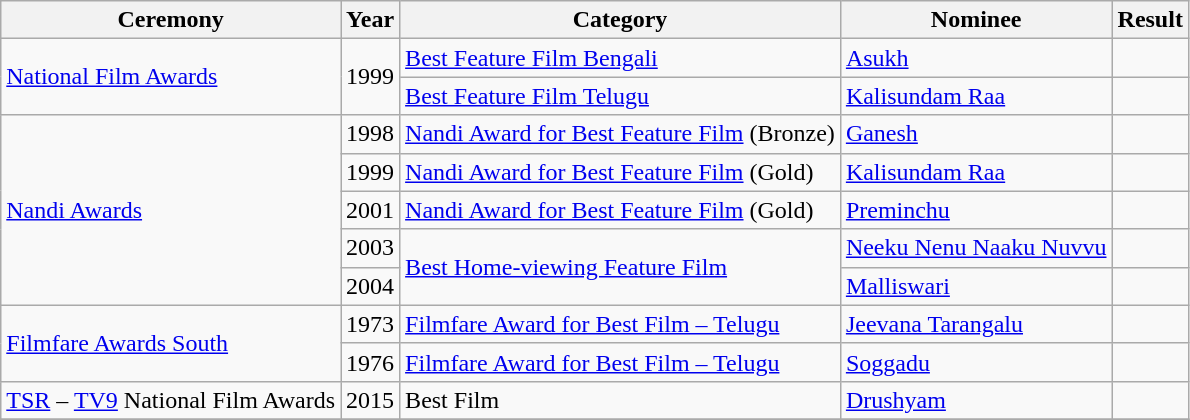<table class="wikitable">
<tr>
<th>Ceremony</th>
<th>Year</th>
<th>Category</th>
<th>Nominee</th>
<th>Result</th>
</tr>
<tr>
<td rowspan="2"><a href='#'>National Film Awards</a></td>
<td rowspan="2">1999</td>
<td><a href='#'>Best Feature Film Bengali</a></td>
<td><a href='#'>Asukh</a></td>
<td></td>
</tr>
<tr>
<td><a href='#'>Best Feature Film Telugu</a></td>
<td><a href='#'>Kalisundam Raa</a></td>
<td></td>
</tr>
<tr>
<td rowspan="5"><a href='#'>Nandi Awards</a></td>
<td>1998</td>
<td><a href='#'>Nandi Award for Best Feature Film</a> (Bronze)</td>
<td><a href='#'>Ganesh</a></td>
<td></td>
</tr>
<tr>
<td>1999</td>
<td><a href='#'>Nandi Award for Best Feature Film</a> (Gold)</td>
<td><a href='#'>Kalisundam Raa</a></td>
<td></td>
</tr>
<tr>
<td>2001</td>
<td><a href='#'>Nandi Award for Best Feature Film</a> (Gold)</td>
<td><a href='#'>Preminchu</a></td>
<td></td>
</tr>
<tr>
<td>2003</td>
<td rowspan="2"><a href='#'>Best Home-viewing Feature Film</a></td>
<td><a href='#'>Neeku Nenu Naaku Nuvvu</a></td>
<td></td>
</tr>
<tr>
<td>2004</td>
<td><a href='#'>Malliswari</a></td>
<td></td>
</tr>
<tr>
<td rowspan="2"><a href='#'>Filmfare Awards South</a></td>
<td>1973</td>
<td><a href='#'>Filmfare Award for Best Film – Telugu</a></td>
<td><a href='#'>Jeevana Tarangalu</a></td>
<td></td>
</tr>
<tr>
<td>1976</td>
<td><a href='#'>Filmfare Award for Best Film – Telugu</a></td>
<td><a href='#'>Soggadu</a></td>
<td></td>
</tr>
<tr>
<td rowspan="1"><a href='#'>TSR</a> – <a href='#'>TV9</a> National Film Awards</td>
<td>2015</td>
<td>Best Film</td>
<td><a href='#'>Drushyam</a></td>
<td></td>
</tr>
<tr>
</tr>
</table>
